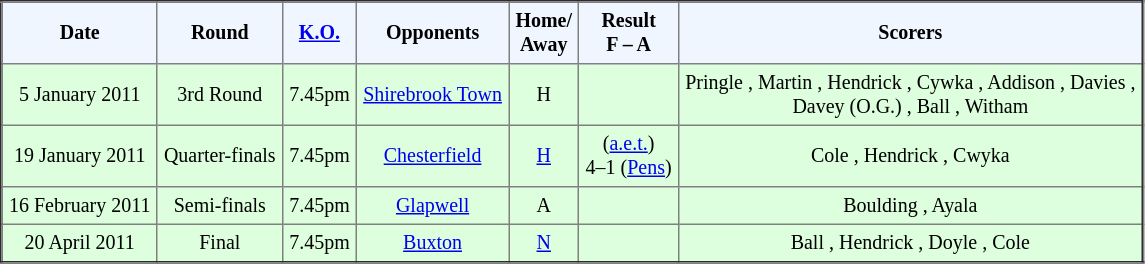<table border="2" cellpadding="4" style="border-collapse:collapse; text-align:center; font-size:smaller;">
<tr style="background:#f0f6ff;">
<th><strong>Date</strong></th>
<th><strong>Round</strong></th>
<th><strong><a href='#'>K.O.</a></strong></th>
<th><strong>Opponents</strong></th>
<th><strong>Home/<br>Away</strong></th>
<th><strong>Result<br>F – A</strong></th>
<th><strong>Scorers</strong></th>
</tr>
<tr bgcolor="ddffdd">
<td>5 January 2011</td>
<td>3rd Round</td>
<td>7.45pm</td>
<td><a href='#'>Shirebrook Town</a></td>
<td>H</td>
<td></td>
<td>Pringle , Martin , Hendrick , Cywka , Addison , Davies ,<br> Davey (O.G.) , Ball , Witham </td>
</tr>
<tr bgcolor="ddffdd">
<td>19 January 2011</td>
<td>Quarter-finals</td>
<td>7.45pm</td>
<td><a href='#'>Chesterfield</a></td>
<td><a href='#'>H</a></td>
<td> (<a href='#'>a.e.t.</a>)<br> 4–1 (<a href='#'>Pens</a>)</td>
<td>Cole , Hendrick , Cwyka </td>
</tr>
<tr bgcolor="ddffdd">
<td>16 February 2011</td>
<td>Semi-finals</td>
<td>7.45pm</td>
<td><a href='#'>Glapwell</a></td>
<td>A</td>
<td></td>
<td>Boulding , Ayala </td>
</tr>
<tr bgcolor="ddffdd">
<td>20 April 2011</td>
<td>Final</td>
<td>7.45pm</td>
<td><a href='#'>Buxton</a></td>
<td><a href='#'>N</a></td>
<td></td>
<td>Ball , Hendrick , Doyle , Cole </td>
</tr>
</table>
